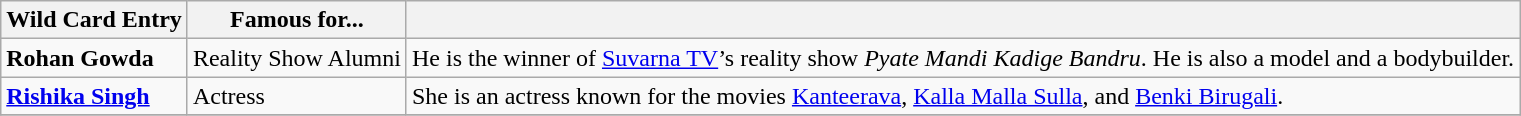<table class="wikitable ignitable">
<tr>
<th>Wild Card Entry</th>
<th>Famous for...</th>
<th></th>
</tr>
<tr>
<td><strong>Rohan Gowda</strong></td>
<td>Reality Show Alumni</td>
<td>He is the winner of <a href='#'>Suvarna TV</a>’s reality show <em>Pyate Mandi Kadige Bandru</em>. He is also a model and a bodybuilder.</td>
</tr>
<tr>
<td><strong><a href='#'>Rishika Singh</a></strong></td>
<td>Actress</td>
<td>She is an actress known for the movies <a href='#'>Kanteerava</a>, <a href='#'>Kalla Malla Sulla</a>, and <a href='#'>Benki Birugali</a>.</td>
</tr>
<tr>
</tr>
</table>
